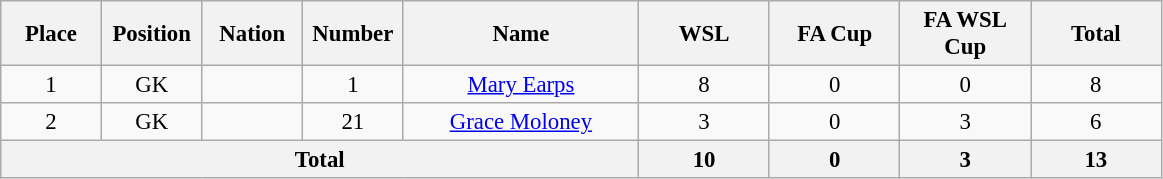<table class="wikitable" style="font-size: 95%; text-align: center;">
<tr>
<th width=60>Place</th>
<th width=60>Position</th>
<th width=60>Nation</th>
<th width=60>Number</th>
<th width=150>Name</th>
<th width=80>WSL</th>
<th width=80>FA Cup</th>
<th width=80>FA WSL Cup</th>
<th width=80>Total</th>
</tr>
<tr>
<td>1</td>
<td>GK</td>
<td></td>
<td>1</td>
<td><a href='#'>Mary Earps</a></td>
<td>8</td>
<td>0</td>
<td>0</td>
<td>8</td>
</tr>
<tr>
<td>2</td>
<td>GK</td>
<td></td>
<td>21</td>
<td><a href='#'>Grace Moloney</a></td>
<td>3</td>
<td>0</td>
<td>3</td>
<td>6</td>
</tr>
<tr>
<th colspan=5>Total</th>
<th>10</th>
<th>0</th>
<th>3</th>
<th>13</th>
</tr>
</table>
